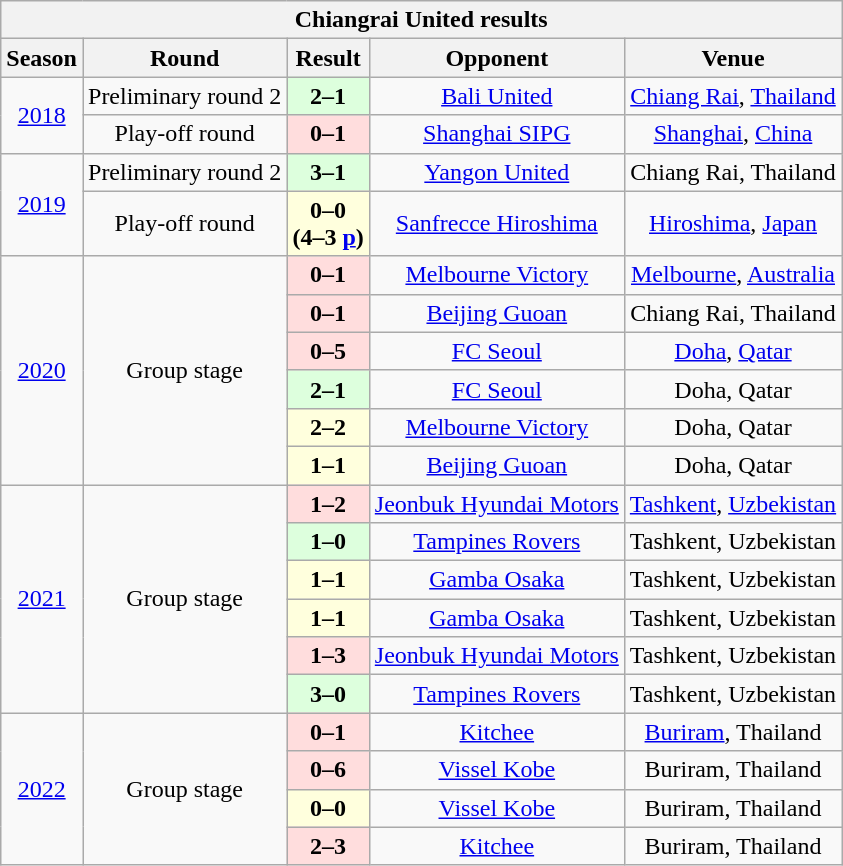<table class="wikitable" style="text-align:center">
<tr>
<th colspan=5>Chiangrai United results</th>
</tr>
<tr>
<th>Season</th>
<th>Round</th>
<th>Result</th>
<th>Opponent</th>
<th>Venue</th>
</tr>
<tr align=center>
<td rowspan="2"><a href='#'>2018</a></td>
<td>Preliminary round 2</td>
<td bgcolor=#ddffdd><strong>2–1 </strong></td>
<td> <a href='#'>Bali United</a></td>
<td><a href='#'>Chiang Rai</a>, <a href='#'>Thailand</a></td>
</tr>
<tr align=center>
<td>Play-off round</td>
<td bgcolor=#ffdddd><strong>0–1</strong></td>
<td> <a href='#'>Shanghai SIPG</a></td>
<td><a href='#'>Shanghai</a>, <a href='#'>China</a></td>
</tr>
<tr align=center>
<td rowspan="2"><a href='#'>2019</a></td>
<td>Preliminary round 2</td>
<td bgcolor=#ddffdd><strong>3–1</strong></td>
<td> <a href='#'>Yangon United</a></td>
<td>Chiang Rai, Thailand</td>
</tr>
<tr align=center>
<td>Play-off round</td>
<td bgcolor=#ffffdd><strong>0–0 <br>(4–3 <a href='#'>p</a>)</strong></td>
<td> <a href='#'>Sanfrecce Hiroshima</a></td>
<td><a href='#'>Hiroshima</a>, <a href='#'>Japan</a></td>
</tr>
<tr align=center>
<td rowspan="6"><a href='#'>2020</a></td>
<td rowspan="6">Group stage</td>
<td bgcolor=#ffdddd><strong>0–1</strong></td>
<td> <a href='#'>Melbourne Victory</a></td>
<td><a href='#'>Melbourne</a>, <a href='#'>Australia</a></td>
</tr>
<tr align=center>
<td bgcolor=#ffdddd><strong>0–1</strong></td>
<td> <a href='#'>Beijing Guoan</a></td>
<td>Chiang Rai, Thailand</td>
</tr>
<tr align=center>
<td bgcolor=#ffdddd><strong>0–5</strong></td>
<td> <a href='#'>FC Seoul</a></td>
<td><a href='#'>Doha</a>, <a href='#'>Qatar</a></td>
</tr>
<tr align=center>
<td bgcolor=#ddffdd><strong>2–1</strong></td>
<td> <a href='#'>FC Seoul</a></td>
<td>Doha, Qatar</td>
</tr>
<tr align=center>
<td bgcolor=#ffffdd><strong>2–2</strong></td>
<td> <a href='#'>Melbourne Victory</a></td>
<td>Doha, Qatar</td>
</tr>
<tr align=center>
<td bgcolor=#ffffdd><strong>1–1</strong></td>
<td> <a href='#'>Beijing Guoan</a></td>
<td>Doha, Qatar</td>
</tr>
<tr align=center>
<td rowspan="6"><a href='#'>2021</a></td>
<td rowspan="6">Group stage</td>
<td bgcolor=#ffdddd><strong>1–2</strong></td>
<td> <a href='#'>Jeonbuk Hyundai Motors</a></td>
<td><a href='#'>Tashkent</a>, <a href='#'>Uzbekistan</a></td>
</tr>
<tr align=center>
<td bgcolor=#ddffdd><strong>1–0</strong></td>
<td> <a href='#'>Tampines Rovers</a></td>
<td>Tashkent, Uzbekistan</td>
</tr>
<tr align=center>
<td bgcolor=#ffffdd><strong>1–1</strong></td>
<td> <a href='#'>Gamba Osaka</a></td>
<td>Tashkent, Uzbekistan</td>
</tr>
<tr align=center>
<td bgcolor=#ffffdd><strong>1–1</strong></td>
<td> <a href='#'>Gamba Osaka</a></td>
<td>Tashkent, Uzbekistan</td>
</tr>
<tr align=center>
<td bgcolor=#ffdddd><strong>1–3</strong></td>
<td> <a href='#'>Jeonbuk Hyundai Motors</a></td>
<td>Tashkent, Uzbekistan</td>
</tr>
<tr align=center>
<td bgcolor=#ddffdd><strong>3–0</strong></td>
<td> <a href='#'>Tampines Rovers</a></td>
<td>Tashkent, Uzbekistan</td>
</tr>
<tr align=center>
<td rowspan="6"><a href='#'>2022</a></td>
<td rowspan="4">Group stage</td>
<td bgcolor=#ffdddd><strong>0–1</strong></td>
<td> <a href='#'>Kitchee</a></td>
<td><a href='#'>Buriram</a>, Thailand</td>
</tr>
<tr align=center>
<td bgcolor=#ffdddd><strong>0–6</strong></td>
<td> <a href='#'>Vissel Kobe</a></td>
<td>Buriram, Thailand</td>
</tr>
<tr align=center>
<td bgcolor=#ffffdd><strong>0–0</strong></td>
<td> <a href='#'>Vissel Kobe</a></td>
<td>Buriram, Thailand</td>
</tr>
<tr align=center>
<td bgcolor=#ffdddd><strong>2–3</strong></td>
<td> <a href='#'>Kitchee</a></td>
<td>Buriram, Thailand</td>
</tr>
</table>
